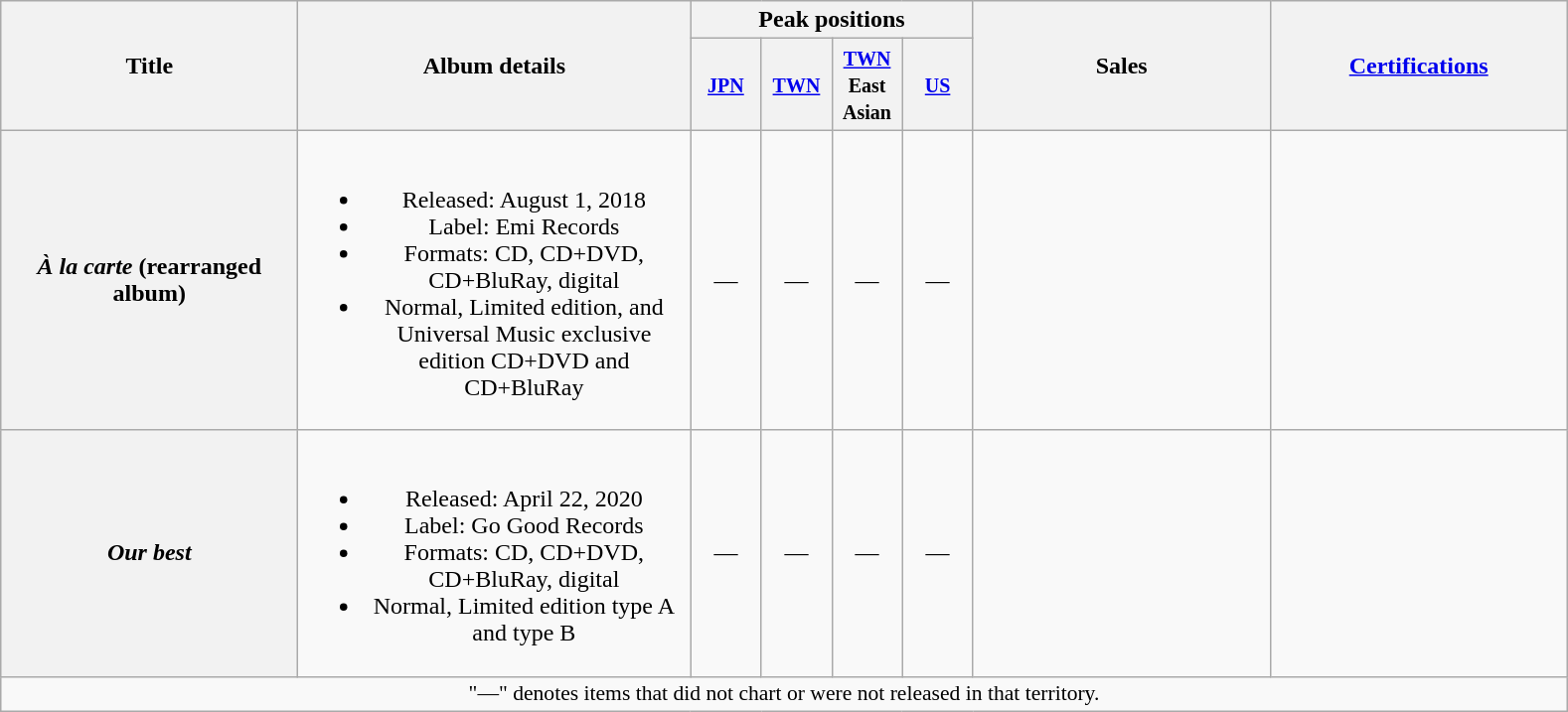<table class="wikitable plainrowheaders" style="text-align:center;">
<tr>
<th style="width:12em;" rowspan="2">Title</th>
<th style="width:16em;" rowspan="2">Album details</th>
<th colspan="4">Peak positions</th>
<th style="width:12em;" rowspan="2">Sales</th>
<th style="width:12em;" rowspan="2"><a href='#'>Certifications</a></th>
</tr>
<tr>
<th style="width:2.5em;"><small><a href='#'>JPN</a></small></th>
<th style="width:2.5em;"><small><a href='#'>TWN</a></small></th>
<th style="width:2.5em;"><small><a href='#'>TWN</a> East Asian</small></th>
<th style="width:2.5em;"><small><a href='#'>US</a></small></th>
</tr>
<tr>
<th scope="row"><em>À la carte</em> (rearranged album)</th>
<td><br><ul><li>Released: August 1, 2018</li><li>Label: Emi Records</li><li>Formats: CD, CD+DVD, CD+BluRay, digital</li><li>Normal, Limited edition, and Universal Music exclusive edition CD+DVD and CD+BluRay</li></ul></td>
<td>—</td>
<td>—</td>
<td>—</td>
<td>—</td>
<td align="left"></td>
<td align="left"></td>
</tr>
<tr>
<th scope="row"><em>Our best</em></th>
<td><br><ul><li>Released: April 22, 2020</li><li>Label: Go Good Records</li><li>Formats: CD, CD+DVD, CD+BluRay, digital</li><li>Normal, Limited edition type A and type B</li></ul></td>
<td>—</td>
<td>—</td>
<td>—</td>
<td>—</td>
<td align="left"></td>
<td align="left"></td>
</tr>
<tr>
<td colspan="14" align="center" style="font-size:90%;">"—" denotes items that did not chart or were not released in that territory.</td>
</tr>
</table>
